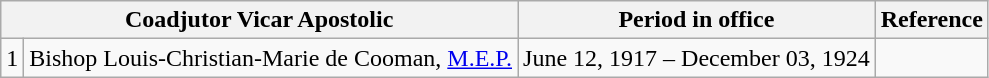<table class="wikitable">
<tr>
<th colspan="2">Coadjutor Vicar Apostolic</th>
<th>Period in office</th>
<th>Reference</th>
</tr>
<tr>
<td>1</td>
<td>Bishop Louis-Christian-Marie de Cooman, <a href='#'>M.E.P.</a></td>
<td>June 12, 1917 – December 03, 1924</td>
<td></td>
</tr>
</table>
